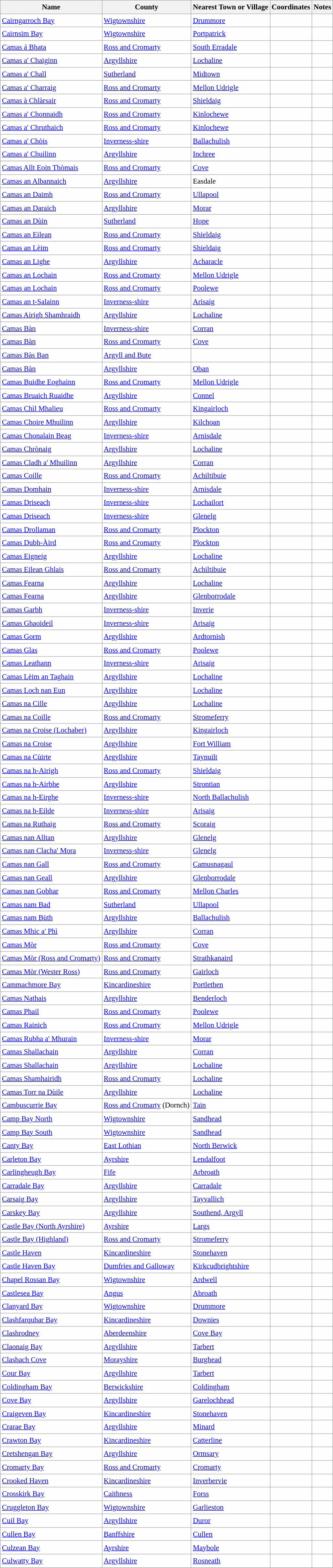<table class="wikitable sortable" style="table-layout:fixed;background-color:#FEFEFE;font-size:95%;padding:0.30em;line-height:1.35em;">
<tr>
<th scope="col">Name</th>
<th scope="col">County</th>
<th scope="col">Nearest Town or Village</th>
<th scope="col">Coordinates</th>
<th scope="col">Notes</th>
</tr>
<tr>
<td><a href='#'>Cairngarroch Bay</a></td>
<td><a href='#'>Wigtownshire</a></td>
<td><a href='#'>Drummore</a></td>
<td></td>
<td></td>
</tr>
<tr>
<td><a href='#'>Cairnsim Bay</a></td>
<td><a href='#'>Wigtownshire</a></td>
<td><a href='#'>Portpatrick</a></td>
<td></td>
<td></td>
</tr>
<tr>
<td><a href='#'>Camas á Bhata</a></td>
<td><a href='#'>Ross and Cromarty</a></td>
<td><a href='#'>South Erradale</a></td>
<td></td>
<td></td>
</tr>
<tr>
<td><a href='#'>Camas a' Chaiginn</a></td>
<td><a href='#'>Argyllshire</a></td>
<td><a href='#'>Lochaline</a></td>
<td></td>
<td></td>
</tr>
<tr>
<td><a href='#'>Camas a' Chall</a></td>
<td><a href='#'>Sutherland</a></td>
<td><a href='#'>Midtown</a></td>
<td></td>
<td></td>
</tr>
<tr>
<td><a href='#'>Camas a' Charraig</a></td>
<td><a href='#'>Ross and Cromarty</a></td>
<td><a href='#'>Mellon Udrigle</a></td>
<td></td>
<td></td>
</tr>
<tr>
<td><a href='#'>Camas à Chlàrsair</a></td>
<td><a href='#'>Ross and Cromarty</a></td>
<td><a href='#'>Shieldaig</a></td>
<td></td>
<td></td>
</tr>
<tr>
<td><a href='#'>Camas a' Chonnaidh</a></td>
<td><a href='#'>Ross and Cromarty</a></td>
<td><a href='#'>Kinlochewe</a></td>
<td></td>
<td></td>
</tr>
<tr>
<td><a href='#'>Camas a' Chruthaich</a></td>
<td><a href='#'>Ross and Cromarty</a></td>
<td><a href='#'>Kinlochewe</a></td>
<td></td>
<td></td>
</tr>
<tr>
<td><a href='#'>Camas a' Chòis</a></td>
<td><a href='#'>Inverness-shire</a></td>
<td><a href='#'>Ballachulish</a></td>
<td></td>
<td></td>
</tr>
<tr>
<td><a href='#'>Camas a' Chuilinn</a></td>
<td><a href='#'>Argyllshire</a></td>
<td><a href='#'>Inchree</a></td>
<td></td>
<td></td>
</tr>
<tr>
</tr>
<tr>
<td><a href='#'>Camas Allt Eoin Thòmais</a></td>
<td><a href='#'>Ross and Cromarty</a></td>
<td><a href='#'>Cove</a></td>
<td></td>
<td></td>
</tr>
<tr>
<td><a href='#'>Camas an Albannaich</a></td>
<td><a href='#'>Argyllshire</a></td>
<td>Easdale</td>
<td></td>
<td></td>
</tr>
<tr>
<td><a href='#'>Camas an Daimh</a></td>
<td><a href='#'>Ross and Cromarty</a></td>
<td><a href='#'>Ullapool</a></td>
<td></td>
<td></td>
</tr>
<tr>
<td><a href='#'>Camas an Daraich</a></td>
<td><a href='#'>Argyllshire</a></td>
<td><a href='#'>Morar</a></td>
<td></td>
<td></td>
</tr>
<tr>
<td><a href='#'>Camas an Dùin</a></td>
<td><a href='#'>Sutherland</a></td>
<td><a href='#'>Hope</a></td>
<td></td>
<td></td>
</tr>
<tr>
<td><a href='#'>Camas an Eilean</a></td>
<td><a href='#'>Ross and Cromarty</a></td>
<td><a href='#'>Shieldaig</a></td>
<td></td>
<td></td>
</tr>
<tr>
<td><a href='#'>Camas an Lèim</a></td>
<td><a href='#'>Ross and Cromarty</a></td>
<td><a href='#'>Shieldaig</a></td>
<td></td>
<td></td>
</tr>
<tr>
<td><a href='#'>Camas an Lighe</a></td>
<td><a href='#'>Argyllshire</a></td>
<td><a href='#'>Acharacle</a></td>
<td></td>
<td></td>
</tr>
<tr>
<td><a href='#'>Camas an Lochain</a></td>
<td><a href='#'>Ross and Cromarty</a></td>
<td><a href='#'>Mellon Udrigle</a></td>
<td></td>
<td></td>
</tr>
<tr>
<td><a href='#'>Camas an Lochain</a></td>
<td><a href='#'>Ross and Cromarty</a></td>
<td><a href='#'>Poolewe</a></td>
<td></td>
<td></td>
</tr>
<tr>
<td><a href='#'>Camas an t-Salainn</a></td>
<td><a href='#'>Inverness-shire</a></td>
<td><a href='#'>Arisaig</a></td>
<td></td>
<td></td>
</tr>
<tr>
<td><a href='#'>Camas Airigh Shamhraidh</a></td>
<td><a href='#'>Argyllshire</a></td>
<td><a href='#'>Lochaline</a></td>
<td></td>
<td></td>
</tr>
<tr>
<td><a href='#'>Camas Bàn</a></td>
<td><a href='#'>Inverness-shire</a></td>
<td><a href='#'>Corran</a></td>
<td></td>
<td></td>
</tr>
<tr>
<td><a href='#'>Camas Bàn</a></td>
<td><a href='#'>Ross and Cromarty</a></td>
<td><a href='#'>Cove</a></td>
<td></td>
<td></td>
</tr>
<tr>
<td><a href='#'>Camas Bàs Ban</a></td>
<td><a href='#'>Argyll and Bute</a></td>
<td></td>
<td></td>
<td></td>
</tr>
<tr>
<td><a href='#'>Camas Bàn</a></td>
<td><a href='#'>Argyllshire</a></td>
<td><a href='#'>Oban</a></td>
<td></td>
<td></td>
</tr>
<tr>
<td><a href='#'>Camas Buidhe Eoghainn</a></td>
<td><a href='#'>Ross and Cromarty</a></td>
<td><a href='#'>Mellon Udrigle</a></td>
<td></td>
<td></td>
</tr>
<tr>
<td><a href='#'>Camas Bruaich Ruaidhe</a></td>
<td><a href='#'>Argyllshire</a></td>
<td><a href='#'>Connel</a></td>
<td></td>
<td></td>
</tr>
<tr>
<td><a href='#'>Camas Chìl Mhalieu</a></td>
<td><a href='#'>Ross and Cromarty</a></td>
<td><a href='#'>Kingairloch</a></td>
<td></td>
<td></td>
</tr>
<tr>
<td><a href='#'>Camas Choire Mhuilinn</a></td>
<td><a href='#'>Argyllshire</a></td>
<td><a href='#'>Kilchoan</a></td>
<td></td>
<td></td>
</tr>
<tr>
<td><a href='#'>Camas Chonalain Beag</a></td>
<td><a href='#'>Inverness-shire</a></td>
<td><a href='#'>Arnisdale</a></td>
<td></td>
<td></td>
</tr>
<tr>
<td><a href='#'>Camas Chrònaig</a></td>
<td><a href='#'>Argyllshire</a></td>
<td><a href='#'>Lochaline</a></td>
<td></td>
<td></td>
</tr>
<tr>
<td><a href='#'>Camas Cladh a' Mhuilinn</a></td>
<td><a href='#'>Argyllshire</a></td>
<td><a href='#'>Corran</a></td>
<td></td>
<td></td>
</tr>
<tr>
<td><a href='#'>Camas Coille</a></td>
<td><a href='#'>Ross and Cromarty</a></td>
<td><a href='#'>Achiltibuie</a></td>
<td></td>
<td></td>
</tr>
<tr>
<td><a href='#'>Camas Domhain</a></td>
<td><a href='#'>Inverness-shire</a></td>
<td><a href='#'>Arnisdale</a></td>
<td></td>
<td></td>
</tr>
<tr>
<td><a href='#'>Camas Driseach</a></td>
<td><a href='#'>Inverness-shire</a></td>
<td><a href='#'>Lochailort</a></td>
<td></td>
<td></td>
</tr>
<tr>
<td><a href='#'>Camas Driseach</a></td>
<td><a href='#'>Inverness-shire</a></td>
<td><a href='#'>Glenelg</a></td>
<td></td>
<td></td>
</tr>
<tr>
<td><a href='#'>Camas Drollaman</a></td>
<td><a href='#'>Ross and Cromarty</a></td>
<td><a href='#'>Plockton</a></td>
<td></td>
<td></td>
</tr>
<tr>
<td><a href='#'>Camas Dubh-Àird</a></td>
<td><a href='#'>Ross and Cromarty</a></td>
<td><a href='#'>Plockton</a></td>
<td></td>
<td></td>
</tr>
<tr>
<td><a href='#'>Camas Eigneig</a></td>
<td><a href='#'>Argyllshire</a></td>
<td><a href='#'>Lochaline</a></td>
<td></td>
<td></td>
</tr>
<tr>
<td><a href='#'>Camas Eilean Ghlais</a></td>
<td><a href='#'>Ross and Cromarty</a></td>
<td><a href='#'>Achiltibuie</a></td>
<td></td>
<td></td>
</tr>
<tr>
<td><a href='#'>Camas Fearna</a></td>
<td><a href='#'>Argyllshire</a></td>
<td><a href='#'>Lochaline</a></td>
<td></td>
<td></td>
</tr>
<tr>
<td><a href='#'>Camas Fearna</a></td>
<td><a href='#'>Argyllshire</a></td>
<td><a href='#'>Glenborrodale</a></td>
<td></td>
<td></td>
</tr>
<tr>
<td><a href='#'>Camas Garbh</a></td>
<td><a href='#'>Inverness-shire</a></td>
<td><a href='#'>Inverie</a></td>
<td></td>
<td></td>
</tr>
<tr>
<td><a href='#'>Camas Ghaoideil</a></td>
<td><a href='#'>Inverness-shire</a></td>
<td><a href='#'>Arisaig</a></td>
<td></td>
<td></td>
</tr>
<tr>
<td><a href='#'>Camas Gorm</a></td>
<td><a href='#'>Argyllshire</a></td>
<td><a href='#'>Ardtornish</a></td>
<td></td>
<td></td>
</tr>
<tr>
<td><a href='#'>Camas Glas</a></td>
<td><a href='#'>Ross and Cromarty</a></td>
<td><a href='#'>Poolewe</a></td>
<td></td>
<td></td>
</tr>
<tr>
<td><a href='#'>Camas Leathann</a></td>
<td><a href='#'>Inverness-shire</a></td>
<td><a href='#'>Arisaig</a></td>
<td></td>
<td></td>
</tr>
<tr>
<td><a href='#'>Camas Lèim an Taghain</a></td>
<td><a href='#'>Argyllshire</a></td>
<td><a href='#'>Lochaline</a></td>
<td></td>
<td></td>
</tr>
<tr>
<td><a href='#'>Camas Loch nan Eun</a></td>
<td><a href='#'>Argyllshire</a></td>
<td><a href='#'>Lochaline</a></td>
<td></td>
<td></td>
</tr>
<tr>
<td><a href='#'>Camas na Cille</a></td>
<td><a href='#'>Argyllshire</a></td>
<td><a href='#'>Lochaline</a></td>
<td></td>
<td></td>
</tr>
<tr>
<td><a href='#'>Camas na Coille</a></td>
<td><a href='#'>Ross and Cromarty</a></td>
<td><a href='#'>Stromeferry</a></td>
<td></td>
<td></td>
</tr>
<tr>
<td><a href='#'>Camas na Croise (Lochaber)</a></td>
<td><a href='#'>Argyllshire</a></td>
<td><a href='#'>Kingairloch</a></td>
<td></td>
<td></td>
</tr>
<tr>
<td><a href='#'>Camas na Croise</a></td>
<td><a href='#'>Argyllshire</a></td>
<td><a href='#'>Fort William</a></td>
<td></td>
<td></td>
</tr>
<tr>
<td><a href='#'>Camas na Cùirte</a></td>
<td><a href='#'>Argyllshire</a></td>
<td><a href='#'>Taynuilt</a></td>
<td></td>
<td></td>
</tr>
<tr>
<td><a href='#'>Camas na h-Airigh</a></td>
<td><a href='#'>Ross and Cromarty</a></td>
<td><a href='#'>Shieldaig</a></td>
<td></td>
<td></td>
</tr>
<tr>
<td><a href='#'>Camas na h-Airbhe</a></td>
<td><a href='#'>Argyllshire</a></td>
<td><a href='#'>Strontian</a></td>
<td></td>
<td></td>
</tr>
<tr>
<td><a href='#'>Camas na h-Eirghe</a></td>
<td><a href='#'>Inverness-shire</a></td>
<td><a href='#'>North Ballachulish</a></td>
<td></td>
<td></td>
</tr>
<tr>
<td><a href='#'>Camas na h-Eilde</a></td>
<td><a href='#'>Inverness-shire</a></td>
<td><a href='#'>Arisaig</a></td>
<td></td>
<td></td>
</tr>
<tr>
<td><a href='#'>Camas na Ruthaig</a></td>
<td><a href='#'>Ross and Cromarty</a></td>
<td><a href='#'>Scoraig</a></td>
<td></td>
<td></td>
</tr>
<tr>
<td><a href='#'>Camas nan Alltan</a></td>
<td><a href='#'>Argyllshire</a></td>
<td><a href='#'>Glenelg</a></td>
<td></td>
<td></td>
</tr>
<tr>
<td><a href='#'>Camas nan Clacha' Mora</a></td>
<td><a href='#'>Inverness-shire</a></td>
<td><a href='#'>Glenelg</a></td>
<td></td>
<td></td>
</tr>
<tr>
<td><a href='#'>Camas nan Gall</a></td>
<td><a href='#'>Ross and Cromarty</a></td>
<td><a href='#'>Camusnagaul</a></td>
<td></td>
<td></td>
</tr>
<tr>
<td><a href='#'>Camas nan Geall</a></td>
<td><a href='#'>Argyllshire</a></td>
<td><a href='#'>Glenborrodale</a></td>
<td></td>
<td></td>
</tr>
<tr>
<td><a href='#'>Camas nan Gobhar</a></td>
<td><a href='#'>Ross and Cromarty</a></td>
<td><a href='#'>Mellon Charles</a></td>
<td></td>
<td></td>
</tr>
<tr>
<td><a href='#'>Camas nam Bad</a></td>
<td><a href='#'>Sutherland</a></td>
<td><a href='#'>Ullapool</a></td>
<td></td>
<td></td>
</tr>
<tr>
<td><a href='#'>Camas nam Bùth</a></td>
<td><a href='#'>Argyllshire</a></td>
<td><a href='#'>Ballachulish</a></td>
<td></td>
<td></td>
</tr>
<tr>
<td><a href='#'>Camas Mhic a' Phì</a></td>
<td><a href='#'>Argyllshire</a></td>
<td><a href='#'>Corran</a></td>
<td></td>
<td></td>
</tr>
<tr>
<td><a href='#'>Camas Mòr</a></td>
<td><a href='#'>Ross and Cromarty</a></td>
<td><a href='#'>Cove</a></td>
<td></td>
<td></td>
</tr>
<tr>
<td><a href='#'>Camas Mòr (Ross and Cromarty)</a></td>
<td><a href='#'>Ross and Cromarty</a></td>
<td><a href='#'>Strathkanaird</a></td>
<td></td>
<td></td>
</tr>
<tr>
<td><a href='#'>Camas Mòr (Wester Ross)</a></td>
<td><a href='#'>Ross and Cromarty</a></td>
<td><a href='#'>Gairloch</a></td>
<td></td>
<td></td>
</tr>
<tr>
<td><a href='#'>Cammachmore Bay</a></td>
<td><a href='#'>Kincardineshire</a></td>
<td><a href='#'>Portlethen</a></td>
<td></td>
<td></td>
</tr>
<tr>
<td><a href='#'>Camas Nathais</a></td>
<td><a href='#'>Argyllshire</a></td>
<td><a href='#'>Benderloch</a></td>
<td></td>
<td></td>
</tr>
<tr>
<td><a href='#'>Camas Phail</a></td>
<td><a href='#'>Ross and Cromarty</a></td>
<td><a href='#'>Poolewe</a></td>
<td></td>
<td></td>
</tr>
<tr>
<td><a href='#'>Camas Rainich</a></td>
<td><a href='#'>Ross and Cromarty</a></td>
<td><a href='#'>Mellon Udrigle</a></td>
<td></td>
<td></td>
</tr>
<tr>
<td><a href='#'>Camas Rubha a' Mhurain</a></td>
<td><a href='#'>Inverness-shire</a></td>
<td><a href='#'>Morar</a></td>
<td></td>
<td></td>
</tr>
<tr>
<td><a href='#'>Camas Shallachain</a></td>
<td><a href='#'>Argyllshire</a></td>
<td><a href='#'>Corran</a></td>
<td></td>
<td></td>
</tr>
<tr>
<td><a href='#'>Camas Shallachain</a></td>
<td><a href='#'>Argyllshire</a></td>
<td><a href='#'>Lochaline</a></td>
<td></td>
<td></td>
</tr>
<tr>
<td><a href='#'>Camas Shamhairidh</a></td>
<td><a href='#'>Ross and Cromarty</a></td>
<td><a href='#'>Lochaline</a></td>
<td></td>
<td></td>
</tr>
<tr>
<td><a href='#'>Camas Torr na Dùile</a></td>
<td><a href='#'>Argyllshire</a></td>
<td><a href='#'>Lochaline</a></td>
<td></td>
<td></td>
</tr>
<tr>
<td><a href='#'>Cambuscurrie Bay</a></td>
<td><a href='#'>Ross and Cromarty</a> (Dornch)</td>
<td><a href='#'>Tain</a></td>
<td></td>
<td></td>
</tr>
<tr>
<td><a href='#'>Camp Bay North</a></td>
<td><a href='#'>Wigtownshire</a></td>
<td><a href='#'>Sandhead</a></td>
<td></td>
<td></td>
</tr>
<tr>
<td><a href='#'>Camp Bay South</a></td>
<td><a href='#'>Wigtownshire</a></td>
<td><a href='#'>Sandhead</a></td>
<td></td>
<td></td>
</tr>
<tr>
<td><a href='#'>Canty Bay</a></td>
<td><a href='#'>East Lothian</a></td>
<td><a href='#'>North Berwick</a></td>
<td></td>
<td></td>
</tr>
<tr>
<td><a href='#'>Carleton Bay</a></td>
<td><a href='#'>Ayrshire</a></td>
<td><a href='#'>Lendalfoot</a></td>
<td></td>
<td></td>
</tr>
<tr>
<td><a href='#'>Carlingheugh Bay</a></td>
<td><a href='#'>Fife</a></td>
<td><a href='#'>Arbroath</a></td>
<td></td>
<td></td>
</tr>
<tr>
<td><a href='#'>Carradale Bay</a></td>
<td><a href='#'>Argyllshire</a></td>
<td><a href='#'>Carradale</a></td>
<td></td>
<td></td>
</tr>
<tr>
<td><a href='#'>Carsaig Bay</a></td>
<td><a href='#'>Argyllshire</a></td>
<td><a href='#'>Tayvallich</a></td>
<td></td>
<td></td>
</tr>
<tr>
<td><a href='#'>Carskey Bay</a></td>
<td><a href='#'>Argyllshire</a></td>
<td><a href='#'>Southend, Argyll</a></td>
<td></td>
<td></td>
</tr>
<tr>
<td><a href='#'>Castle Bay (North Ayrshire)</a></td>
<td><a href='#'>Ayrshire</a></td>
<td><a href='#'>Largs</a></td>
<td></td>
<td></td>
</tr>
<tr>
<td><a href='#'>Castle Bay (Highland)</a></td>
<td><a href='#'>Ross and Cromarty</a></td>
<td><a href='#'>Stromeferry</a></td>
<td></td>
<td></td>
</tr>
<tr>
<td><a href='#'>Castle Haven</a></td>
<td><a href='#'>Kincardineshire</a></td>
<td><a href='#'>Stonehaven</a></td>
<td></td>
<td></td>
</tr>
<tr>
<td><a href='#'>Castle Haven Bay</a></td>
<td><a href='#'>Dumfries and Galloway</a></td>
<td><a href='#'>Kirkcudbrightshire</a></td>
<td></td>
<td></td>
</tr>
<tr>
<td><a href='#'>Chapel Rossan Bay</a></td>
<td><a href='#'>Wigtownshire</a></td>
<td><a href='#'>Ardwell</a></td>
<td></td>
<td></td>
</tr>
<tr>
<td><a href='#'>Castlesea Bay</a></td>
<td><a href='#'>Angus</a></td>
<td><a href='#'>Abroath</a></td>
<td></td>
<td></td>
</tr>
<tr>
<td><a href='#'>Clanyard Bay</a></td>
<td><a href='#'>Wigtownshire</a></td>
<td><a href='#'>Drummore</a></td>
<td></td>
<td></td>
</tr>
<tr>
<td><a href='#'>Clashfarquhar Bay</a></td>
<td><a href='#'>Kincardineshire</a></td>
<td><a href='#'>Downies</a></td>
<td></td>
<td></td>
</tr>
<tr>
<td><a href='#'>Clashrodney</a></td>
<td><a href='#'>Aberdeenshire</a></td>
<td><a href='#'>Cove Bay</a></td>
<td></td>
<td></td>
</tr>
<tr>
<td><a href='#'>Claonaig Bay</a></td>
<td><a href='#'>Argyllshire</a></td>
<td><a href='#'>Tarbert</a></td>
<td></td>
<td></td>
</tr>
<tr>
<td><a href='#'>Clashach Cove</a></td>
<td><a href='#'>Morayshire</a></td>
<td><a href='#'>Burghead</a></td>
<td></td>
<td></td>
</tr>
<tr>
<td><a href='#'>Cour Bay</a></td>
<td><a href='#'>Argyllshire</a></td>
<td><a href='#'>Tarbert</a></td>
<td></td>
<td></td>
</tr>
<tr>
<td><a href='#'>Coldingham Bay</a></td>
<td><a href='#'>Berwickshire</a></td>
<td><a href='#'>Coldingham</a></td>
<td></td>
<td></td>
</tr>
<tr>
<td><a href='#'>Cove Bay</a></td>
<td><a href='#'>Argyllshire</a></td>
<td><a href='#'>Garelochhead</a></td>
<td></td>
<td></td>
</tr>
<tr>
<td><a href='#'>Craigeven Bay</a></td>
<td><a href='#'>Kincardineshire</a></td>
<td><a href='#'>Stonehaven</a></td>
<td></td>
<td></td>
</tr>
<tr>
<td><a href='#'>Crarae Bay</a></td>
<td><a href='#'>Argyllshire</a></td>
<td><a href='#'>Minard</a></td>
<td></td>
<td></td>
</tr>
<tr>
<td><a href='#'>Crawton Bay</a></td>
<td><a href='#'>Kincardineshire</a></td>
<td><a href='#'>Catterline</a></td>
<td></td>
<td></td>
</tr>
<tr>
<td><a href='#'>Cretshengan Bay</a></td>
<td><a href='#'>Argyllshire</a></td>
<td><a href='#'>Ormsary</a></td>
<td></td>
<td></td>
</tr>
<tr>
<td><a href='#'>Cromarty Bay</a></td>
<td><a href='#'>Ross and Cromarty</a></td>
<td><a href='#'>Cromarty</a></td>
<td></td>
<td></td>
</tr>
<tr>
<td><a href='#'>Crooked Haven</a></td>
<td><a href='#'>Kincardineshire</a></td>
<td><a href='#'>Inverbervie</a></td>
<td></td>
<td></td>
</tr>
<tr>
<td><a href='#'>Crosskirk Bay</a></td>
<td><a href='#'>Caithness</a></td>
<td><a href='#'>Forss</a></td>
<td></td>
<td></td>
</tr>
<tr>
<td><a href='#'>Cruggleton Bay</a></td>
<td><a href='#'>Wigtownshire</a></td>
<td><a href='#'>Garlieston</a></td>
<td></td>
<td></td>
</tr>
<tr>
<td><a href='#'>Cuil Bay</a></td>
<td><a href='#'>Argyllshire</a></td>
<td><a href='#'>Duror</a></td>
<td></td>
<td></td>
</tr>
<tr>
<td><a href='#'>Cullen Bay</a></td>
<td><a href='#'>Banffshire</a></td>
<td><a href='#'>Cullen</a></td>
<td></td>
<td></td>
</tr>
<tr>
<td><a href='#'>Culzean Bay</a></td>
<td><a href='#'>Ayrshire</a></td>
<td><a href='#'>Maybole</a></td>
<td></td>
<td></td>
</tr>
<tr>
<td><a href='#'>Culwatty Bay</a></td>
<td><a href='#'>Argyllshire</a></td>
<td><a href='#'>Rosneath</a></td>
<td></td>
<td></td>
</tr>
<tr>
</tr>
</table>
